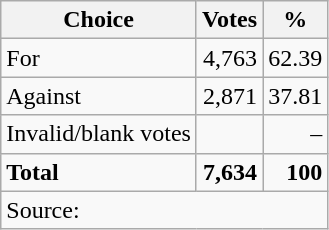<table class=wikitable style=text-align:right>
<tr>
<th>Choice</th>
<th>Votes</th>
<th>%</th>
</tr>
<tr>
<td align=left>For</td>
<td>4,763</td>
<td>62.39</td>
</tr>
<tr>
<td align=left>Against</td>
<td>2,871</td>
<td>37.81</td>
</tr>
<tr>
<td align=left>Invalid/blank votes</td>
<td></td>
<td>–</td>
</tr>
<tr>
<td align=left><strong>Total</strong></td>
<td><strong>7,634</strong></td>
<td><strong>100</strong></td>
</tr>
<tr>
<td colspan=3 align=left>Source: </td>
</tr>
</table>
